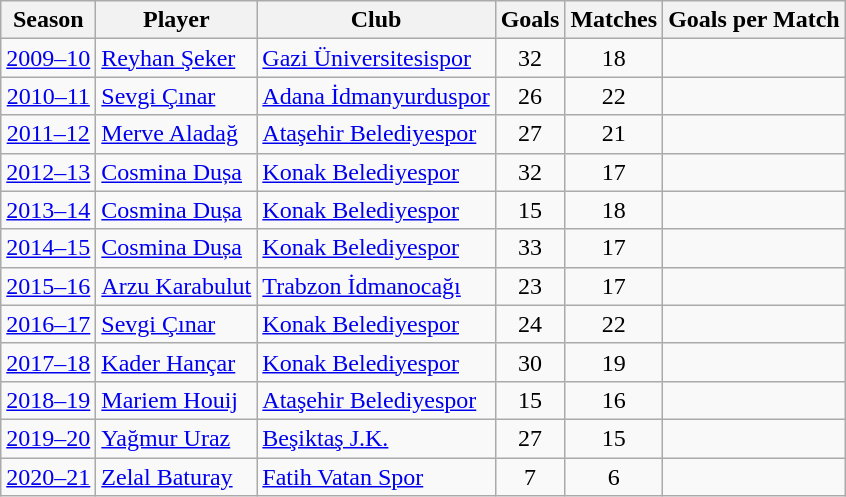<table class=wikitable>
<tr>
<th>Season</th>
<th>Player</th>
<th>Club</th>
<th>Goals</th>
<th>Matches</th>
<th>Goals per Match</th>
</tr>
<tr align=center>
<td><a href='#'>2009–10</a></td>
<td align=left> <a href='#'>Reyhan Şeker</a></td>
<td align=left><a href='#'>Gazi Üniversitesispor</a></td>
<td>32</td>
<td>18</td>
<td></td>
</tr>
<tr align=center>
<td><a href='#'>2010–11</a></td>
<td align=left> <a href='#'>Sevgi Çınar</a></td>
<td align=left><a href='#'>Adana İdmanyurduspor</a></td>
<td>26</td>
<td>22</td>
<td></td>
</tr>
<tr align=center>
<td><a href='#'>2011–12</a></td>
<td align=left> <a href='#'>Merve Aladağ</a></td>
<td align=left><a href='#'>Ataşehir Belediyespor</a></td>
<td>27</td>
<td>21</td>
<td></td>
</tr>
<tr align=center>
<td><a href='#'>2012–13</a></td>
<td align=left> <a href='#'>Cosmina Dușa</a></td>
<td align=left><a href='#'>Konak Belediyespor</a></td>
<td>32</td>
<td>17</td>
<td></td>
</tr>
<tr align=center>
<td><a href='#'>2013–14</a></td>
<td align=left> <a href='#'>Cosmina Dușa</a></td>
<td align=left><a href='#'>Konak Belediyespor</a></td>
<td>15</td>
<td>18</td>
<td></td>
</tr>
<tr align=center>
<td><a href='#'>2014–15</a></td>
<td align=left> <a href='#'>Cosmina Dușa</a></td>
<td align=left><a href='#'>Konak Belediyespor</a></td>
<td>33</td>
<td>17</td>
<td><strong></strong></td>
</tr>
<tr align=center>
<td><a href='#'>2015–16</a></td>
<td align=left> <a href='#'>Arzu Karabulut</a></td>
<td align=left><a href='#'>Trabzon İdmanocağı</a></td>
<td>23</td>
<td>17</td>
<td></td>
</tr>
<tr align=center>
<td><a href='#'>2016–17</a></td>
<td align=left> <a href='#'>Sevgi Çınar</a></td>
<td align=left><a href='#'>Konak Belediyespor</a></td>
<td>24</td>
<td>22</td>
<td></td>
</tr>
<tr align=center>
<td><a href='#'>2017–18</a></td>
<td align=left> <a href='#'>Kader Hançar</a></td>
<td align=left><a href='#'>Konak Belediyespor</a></td>
<td>30</td>
<td>19</td>
<td></td>
</tr>
<tr align=center>
<td><a href='#'>2018–19</a></td>
<td align=left> <a href='#'>Mariem Houij</a></td>
<td align=left><a href='#'>Ataşehir Belediyespor</a></td>
<td>15</td>
<td>16</td>
<td></td>
</tr>
<tr align=center>
<td><a href='#'>2019–20</a></td>
<td align=left> <a href='#'>Yağmur Uraz</a></td>
<td align=left><a href='#'>Beşiktaş J.K.</a></td>
<td>27</td>
<td>15</td>
<td></td>
</tr>
<tr align=center>
<td><a href='#'>2020–21</a></td>
<td align=left> <a href='#'>Zelal Baturay</a></td>
<td align=left><a href='#'>Fatih Vatan Spor</a></td>
<td>7</td>
<td>6</td>
<td></td>
</tr>
</table>
